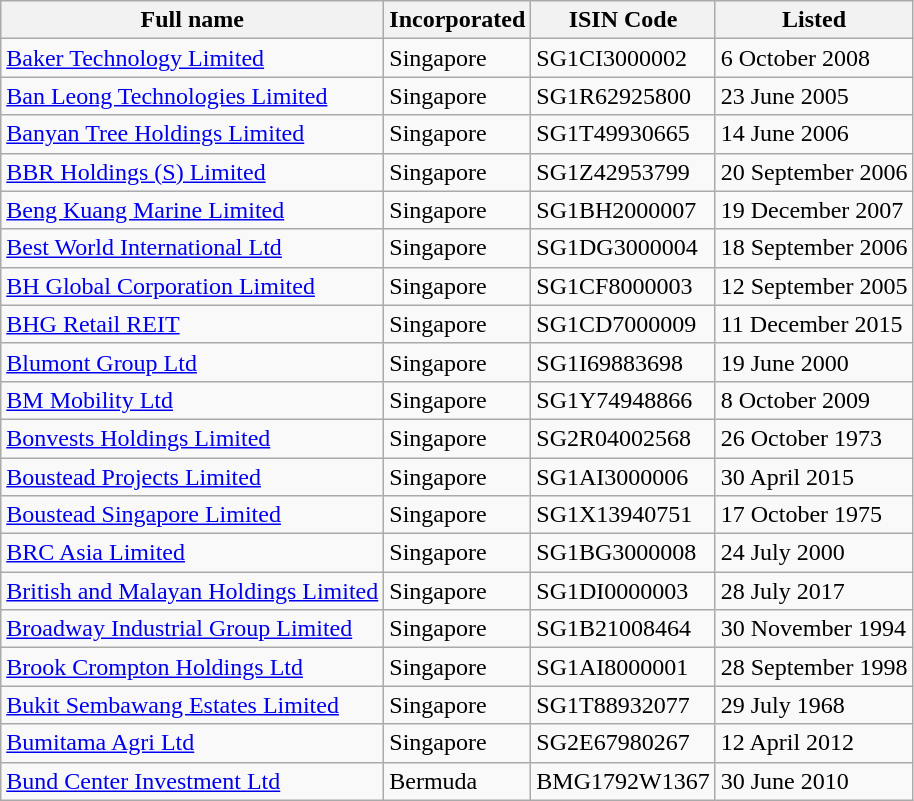<table class="wikitable">
<tr>
<th>Full name</th>
<th>Incorporated</th>
<th>ISIN Code</th>
<th>Listed</th>
</tr>
<tr>
<td><a href='#'>Baker Technology Limited</a></td>
<td>Singapore</td>
<td>SG1CI3000002</td>
<td>6 October 2008</td>
</tr>
<tr>
<td><a href='#'>Ban Leong Technologies Limited</a></td>
<td>Singapore</td>
<td>SG1R62925800</td>
<td>23 June 2005</td>
</tr>
<tr>
<td><a href='#'>Banyan Tree Holdings Limited</a></td>
<td>Singapore</td>
<td>SG1T49930665</td>
<td>14 June 2006</td>
</tr>
<tr>
<td><a href='#'>BBR Holdings (S) Limited</a></td>
<td>Singapore</td>
<td>SG1Z42953799</td>
<td>20 September 2006</td>
</tr>
<tr>
<td><a href='#'>Beng Kuang Marine Limited</a></td>
<td>Singapore</td>
<td>SG1BH2000007</td>
<td>19 December 2007</td>
</tr>
<tr>
<td><a href='#'>Best World International Ltd</a></td>
<td>Singapore</td>
<td>SG1DG3000004</td>
<td>18 September 2006</td>
</tr>
<tr>
<td><a href='#'>BH Global Corporation Limited</a></td>
<td>Singapore</td>
<td>SG1CF8000003</td>
<td>12 September 2005</td>
</tr>
<tr>
<td><a href='#'>BHG Retail REIT</a></td>
<td>Singapore</td>
<td>SG1CD7000009</td>
<td>11 December 2015</td>
</tr>
<tr>
<td><a href='#'>Blumont Group Ltd</a></td>
<td>Singapore</td>
<td>SG1I69883698</td>
<td>19 June 2000</td>
</tr>
<tr>
<td><a href='#'>BM Mobility Ltd</a></td>
<td>Singapore</td>
<td>SG1Y74948866</td>
<td>8 October 2009</td>
</tr>
<tr>
<td><a href='#'>Bonvests Holdings Limited</a></td>
<td>Singapore</td>
<td>SG2R04002568</td>
<td>26 October 1973</td>
</tr>
<tr>
<td><a href='#'>Boustead Projects Limited</a></td>
<td>Singapore</td>
<td>SG1AI3000006</td>
<td>30 April 2015</td>
</tr>
<tr>
<td><a href='#'>Boustead Singapore Limited</a></td>
<td>Singapore</td>
<td>SG1X13940751</td>
<td>17 October 1975</td>
</tr>
<tr>
<td><a href='#'>BRC Asia Limited</a></td>
<td>Singapore</td>
<td>SG1BG3000008</td>
<td>24 July 2000</td>
</tr>
<tr>
<td><a href='#'>British and Malayan Holdings Limited</a></td>
<td>Singapore</td>
<td>SG1DI0000003</td>
<td>28 July 2017</td>
</tr>
<tr>
<td><a href='#'>Broadway Industrial Group Limited</a></td>
<td>Singapore</td>
<td>SG1B21008464</td>
<td>30 November 1994</td>
</tr>
<tr>
<td><a href='#'>Brook Crompton Holdings Ltd</a></td>
<td>Singapore</td>
<td>SG1AI8000001</td>
<td>28 September 1998</td>
</tr>
<tr>
<td><a href='#'>Bukit Sembawang Estates Limited</a></td>
<td>Singapore</td>
<td>SG1T88932077</td>
<td>29 July 1968</td>
</tr>
<tr>
<td><a href='#'>Bumitama Agri Ltd</a></td>
<td>Singapore</td>
<td>SG2E67980267</td>
<td>12 April 2012</td>
</tr>
<tr>
<td><a href='#'>Bund Center Investment Ltd</a></td>
<td>Bermuda</td>
<td>BMG1792W1367</td>
<td>30 June 2010</td>
</tr>
</table>
